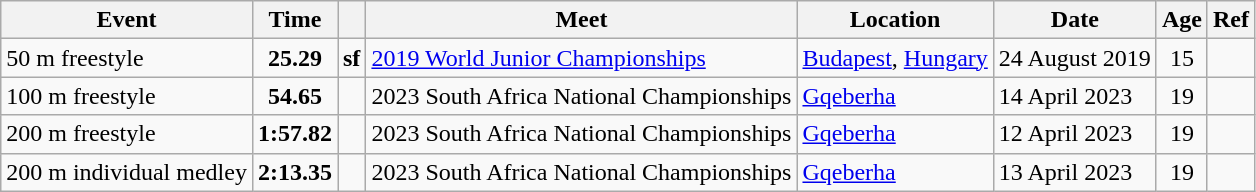<table class="wikitable">
<tr>
<th>Event</th>
<th>Time</th>
<th></th>
<th>Meet</th>
<th>Location</th>
<th>Date</th>
<th>Age</th>
<th>Ref</th>
</tr>
<tr>
<td>50 m freestyle</td>
<td style="text-align:center;"><strong>25.29</strong></td>
<td><strong>sf</strong></td>
<td><a href='#'>2019 World Junior Championships</a></td>
<td><a href='#'>Budapest</a>, <a href='#'>Hungary</a></td>
<td>24 August 2019</td>
<td style="text-align:center;">15</td>
<td style="text-align:center;"></td>
</tr>
<tr>
<td>100 m freestyle</td>
<td style="text-align:center;"><strong>54.65</strong></td>
<td></td>
<td>2023 South Africa National Championships</td>
<td><a href='#'>Gqeberha</a></td>
<td>14 April 2023</td>
<td style="text-align:center;">19</td>
<td style="text-align:center;"></td>
</tr>
<tr>
<td>200 m freestyle</td>
<td style="text-align:center;"><strong>1:57.82</strong></td>
<td></td>
<td>2023 South Africa National Championships</td>
<td><a href='#'>Gqeberha</a></td>
<td>12 April 2023</td>
<td style="text-align:center;">19</td>
<td style="text-align:center;"></td>
</tr>
<tr>
<td>200 m individual medley</td>
<td style="text-align:center;"><strong>2:13.35</strong></td>
<td></td>
<td>2023 South Africa National Championships</td>
<td><a href='#'>Gqeberha</a></td>
<td>13 April 2023</td>
<td style="text-align:center;">19</td>
<td style="text-align:center;"></td>
</tr>
</table>
